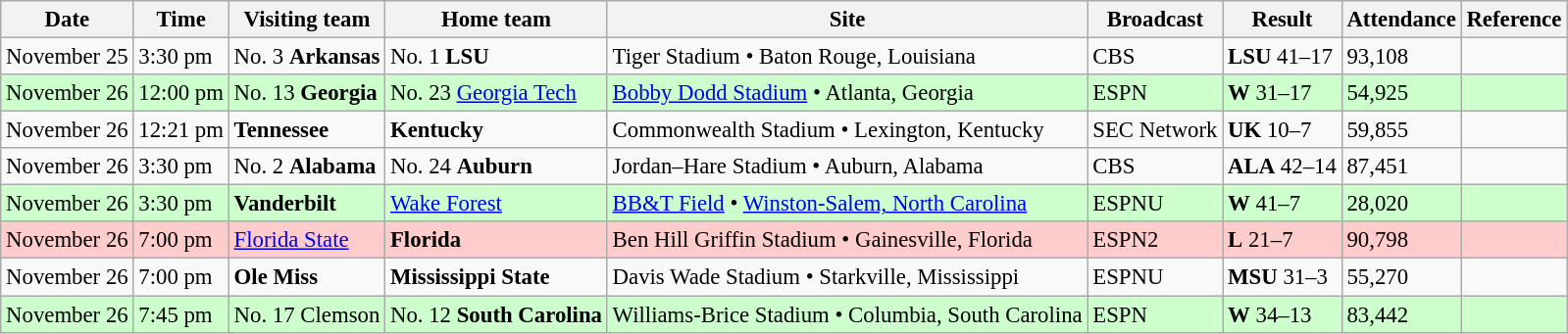<table class="wikitable" style="font-size:95%;">
<tr>
<th>Date</th>
<th>Time</th>
<th>Visiting team</th>
<th>Home team</th>
<th>Site</th>
<th>Broadcast</th>
<th>Result</th>
<th>Attendance</th>
<th class="unsortable">Reference</th>
</tr>
<tr bgcolor=>
<td>November 25</td>
<td>3:30 pm</td>
<td>No. 3 <strong>Arkansas</strong></td>
<td>No. 1 <strong>LSU</strong></td>
<td>Tiger Stadium • Baton Rouge, Louisiana</td>
<td>CBS</td>
<td><strong>LSU</strong> 41–17</td>
<td>93,108</td>
<td align="center"></td>
</tr>
<tr bgcolor=ccffcc>
<td>November 26</td>
<td>12:00 pm</td>
<td>No. 13 <strong>Georgia</strong></td>
<td>No. 23 <a href='#'>Georgia Tech</a></td>
<td><a href='#'>Bobby Dodd Stadium</a> • Atlanta, Georgia</td>
<td>ESPN</td>
<td><strong>W</strong> 31–17</td>
<td>54,925</td>
<td align="center"></td>
</tr>
<tr bgcolor=>
<td>November 26</td>
<td>12:21 pm</td>
<td><strong>Tennessee</strong></td>
<td><strong>Kentucky</strong></td>
<td>Commonwealth Stadium • Lexington, Kentucky</td>
<td>SEC Network</td>
<td><strong>UK</strong> 10–7</td>
<td>59,855</td>
<td align="center"></td>
</tr>
<tr bgcolor=>
<td>November 26</td>
<td>3:30 pm</td>
<td>No. 2 <strong>Alabama</strong></td>
<td>No. 24 <strong>Auburn</strong></td>
<td>Jordan–Hare Stadium • Auburn, Alabama</td>
<td>CBS</td>
<td><strong>ALA</strong> 42–14</td>
<td>87,451</td>
<td align="center"></td>
</tr>
<tr bgcolor=ccffcc>
<td>November 26</td>
<td>3:30 pm</td>
<td><strong>Vanderbilt</strong></td>
<td><a href='#'>Wake Forest</a></td>
<td><a href='#'>BB&T Field</a> • <a href='#'>Winston-Salem, North Carolina</a></td>
<td>ESPNU</td>
<td><strong>W</strong> 41–7</td>
<td>28,020</td>
<td align="center"></td>
</tr>
<tr bgcolor=ffcccc>
<td>November 26</td>
<td>7:00 pm</td>
<td><a href='#'>Florida State</a></td>
<td><strong>Florida</strong></td>
<td>Ben Hill Griffin Stadium • Gainesville, Florida</td>
<td>ESPN2</td>
<td><strong>L</strong> 21–7</td>
<td>90,798</td>
<td align="center"></td>
</tr>
<tr bgcolor=>
<td>November 26</td>
<td>7:00 pm</td>
<td><strong>Ole Miss</strong></td>
<td><strong>Mississippi State</strong></td>
<td>Davis Wade Stadium • Starkville, Mississippi</td>
<td>ESPNU</td>
<td><strong>MSU</strong> 31–3</td>
<td>55,270</td>
<td align="center"></td>
</tr>
<tr bgcolor=ccffcc>
<td>November 26</td>
<td>7:45 pm</td>
<td>No. 17 Clemson</td>
<td>No. 12 <strong>South Carolina</strong></td>
<td>Williams-Brice Stadium • Columbia, South Carolina</td>
<td>ESPN</td>
<td><strong>W</strong> 34–13</td>
<td>83,442</td>
<td align="center"></td>
</tr>
</table>
